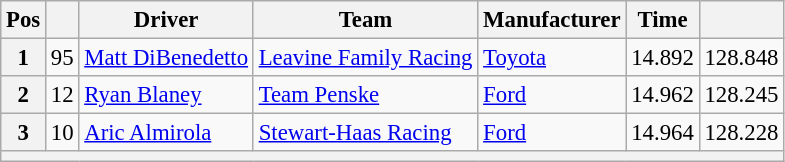<table class="wikitable" style="font-size:95%">
<tr>
<th>Pos</th>
<th></th>
<th>Driver</th>
<th>Team</th>
<th>Manufacturer</th>
<th>Time</th>
<th></th>
</tr>
<tr>
<th>1</th>
<td>95</td>
<td><a href='#'>Matt DiBenedetto</a></td>
<td><a href='#'>Leavine Family Racing</a></td>
<td><a href='#'>Toyota</a></td>
<td>14.892</td>
<td>128.848</td>
</tr>
<tr>
<th>2</th>
<td>12</td>
<td><a href='#'>Ryan Blaney</a></td>
<td><a href='#'>Team Penske</a></td>
<td><a href='#'>Ford</a></td>
<td>14.962</td>
<td>128.245</td>
</tr>
<tr>
<th>3</th>
<td>10</td>
<td><a href='#'>Aric Almirola</a></td>
<td><a href='#'>Stewart-Haas Racing</a></td>
<td><a href='#'>Ford</a></td>
<td>14.964</td>
<td>128.228</td>
</tr>
<tr>
<th colspan="7"></th>
</tr>
</table>
